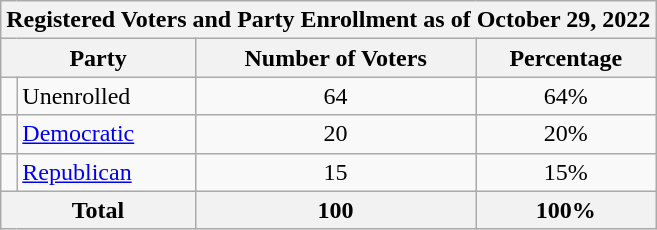<table class=wikitable>
<tr>
<th colspan = 6>Registered Voters and Party Enrollment as of October 29, 2022</th>
</tr>
<tr>
<th colspan = 2>Party</th>
<th>Number of Voters</th>
<th>Percentage</th>
</tr>
<tr>
<td></td>
<td>Unenrolled</td>
<td style="text-align:center;">64</td>
<td style="text-align:center;">64%</td>
</tr>
<tr>
<td></td>
<td><a href='#'>Democratic</a></td>
<td style="text-align:center;">20</td>
<td style="text-align:center;">20%</td>
</tr>
<tr>
<td></td>
<td><a href='#'>Republican</a></td>
<td style="text-align:center;">15</td>
<td style="text-align:center;">15%</td>
</tr>
<tr>
<th colspan = 2>Total</th>
<th style="text-align:center;">100</th>
<th style="text-align:center;">100%</th>
</tr>
</table>
